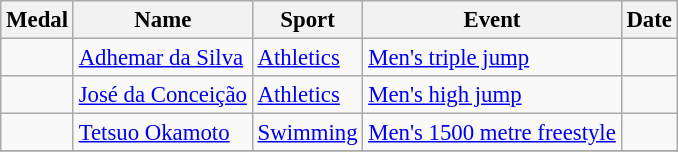<table class="wikitable sortable"  style="font-size:95%">
<tr>
<th>Medal</th>
<th>Name</th>
<th>Sport</th>
<th>Event</th>
<th>Date</th>
</tr>
<tr>
<td></td>
<td><a href='#'>Adhemar da Silva</a></td>
<td><a href='#'>Athletics</a></td>
<td><a href='#'>Men's triple jump</a></td>
<td></td>
</tr>
<tr>
<td></td>
<td><a href='#'>José da Conceição</a></td>
<td><a href='#'>Athletics</a></td>
<td><a href='#'>Men's high jump</a></td>
<td></td>
</tr>
<tr>
<td></td>
<td><a href='#'>Tetsuo Okamoto</a></td>
<td><a href='#'>Swimming</a></td>
<td><a href='#'>Men's 1500 metre freestyle</a></td>
<td></td>
</tr>
<tr>
</tr>
</table>
